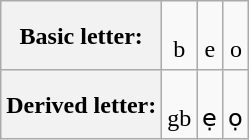<table class="wikitable" style="line-height: 1.2">
<tr align=center>
<th>Basic letter:</th>
<td> <br>b</td>
<td> <br>e</td>
<td> <br>o</td>
</tr>
<tr align=center>
<th>Derived letter:</th>
<td> <br>gb</td>
<td> <br>ẹ</td>
<td> <br>ọ</td>
</tr>
</table>
